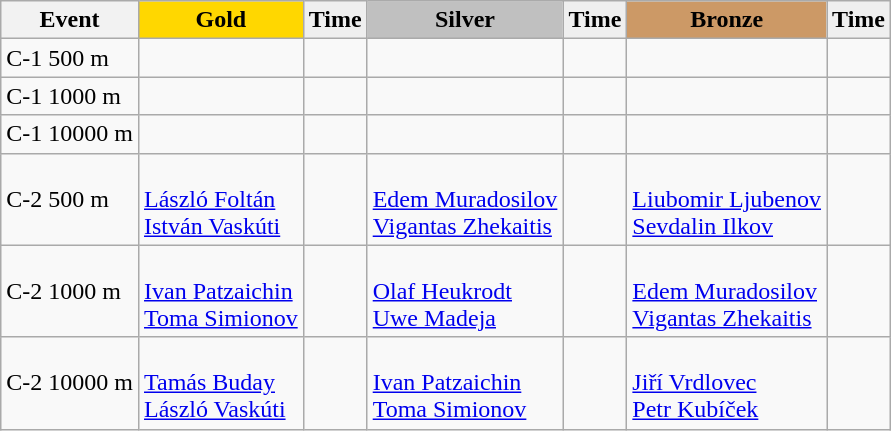<table class="wikitable">
<tr>
<th>Event</th>
<td align=center bgcolor="gold"><strong>Gold</strong></td>
<td align=center bgcolor="EFEFEF"><strong>Time</strong></td>
<td align=center bgcolor="silver"><strong>Silver</strong></td>
<td align=center bgcolor="EFEFEF"><strong>Time</strong></td>
<td align=center bgcolor="CC9966"><strong>Bronze</strong></td>
<td align=center bgcolor="EFEFEF"><strong>Time</strong></td>
</tr>
<tr>
<td>C-1 500 m</td>
<td></td>
<td></td>
<td></td>
<td></td>
<td></td>
<td></td>
</tr>
<tr>
<td>C-1 1000 m</td>
<td></td>
<td></td>
<td></td>
<td></td>
<td></td>
<td></td>
</tr>
<tr>
<td>C-1 10000 m</td>
<td></td>
<td></td>
<td></td>
<td></td>
<td></td>
<td></td>
</tr>
<tr>
<td>C-2 500 m</td>
<td><br><a href='#'>László Foltán</a><br><a href='#'>István Vaskúti</a></td>
<td></td>
<td><br><a href='#'>Edem Muradosilov</a><br><a href='#'>Vigantas Zhekaitis</a></td>
<td></td>
<td><br><a href='#'>Liubomir Ljubenov</a><br><a href='#'>Sevdalin Ilkov</a></td>
<td></td>
</tr>
<tr>
<td>C-2 1000 m</td>
<td><br><a href='#'>Ivan Patzaichin</a><br><a href='#'>Toma Simionov</a></td>
<td></td>
<td><br><a href='#'>Olaf Heukrodt</a><br><a href='#'>Uwe Madeja</a></td>
<td></td>
<td><br><a href='#'>Edem Muradosilov</a><br><a href='#'>Vigantas Zhekaitis</a></td>
<td></td>
</tr>
<tr>
<td>C-2 10000 m</td>
<td><br><a href='#'>Tamás Buday</a><br><a href='#'>László Vaskúti</a></td>
<td></td>
<td><br><a href='#'>Ivan Patzaichin</a><br><a href='#'>Toma Simionov</a></td>
<td></td>
<td><br><a href='#'>Jiří Vrdlovec</a><br><a href='#'>Petr Kubíček</a></td>
<td></td>
</tr>
</table>
